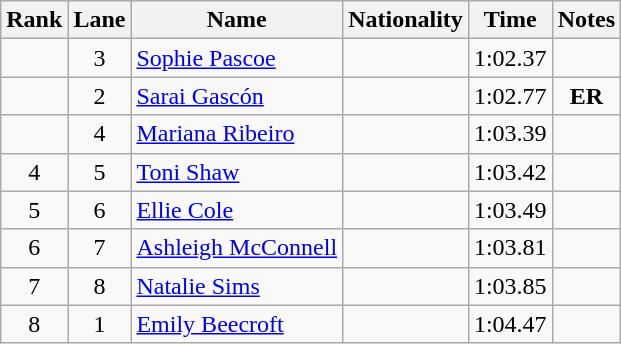<table class="wikitable sortable" style="text-align:center">
<tr>
<th>Rank</th>
<th>Lane</th>
<th>Name</th>
<th>Nationality</th>
<th>Time</th>
<th>Notes</th>
</tr>
<tr>
<td></td>
<td>3</td>
<td align=left><a href='#'>Sophie Pascoe</a></td>
<td align=left></td>
<td>1:02.37</td>
<td></td>
</tr>
<tr>
<td></td>
<td>2</td>
<td align=left><a href='#'>Sarai Gascón</a></td>
<td align=left></td>
<td>1:02.77</td>
<td><strong>ER</strong></td>
</tr>
<tr>
<td></td>
<td>4</td>
<td align=left><a href='#'>Mariana Ribeiro</a></td>
<td align=left></td>
<td>1:03.39</td>
<td></td>
</tr>
<tr>
<td>4</td>
<td>5</td>
<td align=left><a href='#'>Toni Shaw</a></td>
<td align=left></td>
<td>1:03.42</td>
<td></td>
</tr>
<tr>
<td>5</td>
<td>6</td>
<td align=left><a href='#'>Ellie Cole</a></td>
<td align=left></td>
<td>1:03.49</td>
<td></td>
</tr>
<tr>
<td>6</td>
<td>7</td>
<td align=left><a href='#'>Ashleigh McConnell</a></td>
<td align=left></td>
<td>1:03.81</td>
<td></td>
</tr>
<tr>
<td>7</td>
<td>8</td>
<td align=left><a href='#'>Natalie Sims</a></td>
<td align=left></td>
<td>1:03.85</td>
<td></td>
</tr>
<tr>
<td>8</td>
<td>1</td>
<td align=left><a href='#'>Emily Beecroft</a></td>
<td align=left></td>
<td>1:04.47</td>
<td></td>
</tr>
</table>
